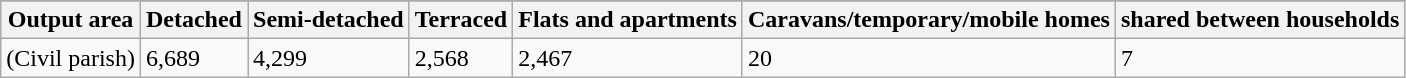<table class="wikitable">
<tr>
</tr>
<tr>
<th>Output area</th>
<th>Detached</th>
<th>Semi-detached</th>
<th>Terraced</th>
<th>Flats and apartments</th>
<th>Caravans/temporary/mobile homes</th>
<th>shared between households</th>
</tr>
<tr>
<td>(Civil parish)</td>
<td>6,689</td>
<td>4,299</td>
<td>2,568</td>
<td>2,467</td>
<td>20</td>
<td>7</td>
</tr>
</table>
